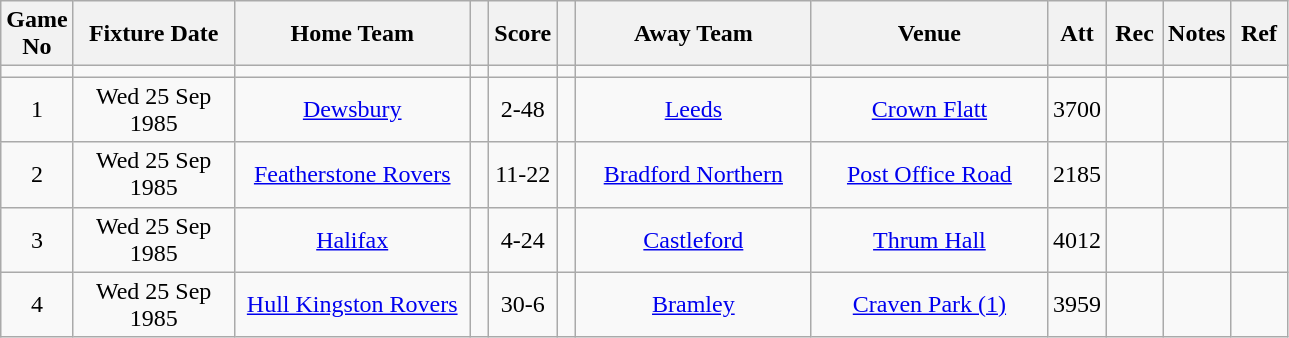<table class="wikitable" style="text-align:center;">
<tr>
<th width=20 abbr="No">Game No</th>
<th width=100 abbr="Date">Fixture Date</th>
<th width=150 abbr="Home Team">Home Team</th>
<th width=5 abbr="space"></th>
<th width=20 abbr="Score">Score</th>
<th width=5 abbr="space"></th>
<th width=150 abbr="Away Team">Away Team</th>
<th width=150 abbr="Venue">Venue</th>
<th width=30 abbr="Att">Att</th>
<th width=30 abbr="Rec">Rec</th>
<th width=20 abbr="Notes">Notes</th>
<th width=30 abbr="Ref">Ref</th>
</tr>
<tr>
<td></td>
<td></td>
<td></td>
<td></td>
<td></td>
<td></td>
<td></td>
<td></td>
<td></td>
<td></td>
<td></td>
</tr>
<tr>
<td>1</td>
<td>Wed 25 Sep 1985</td>
<td><a href='#'>Dewsbury</a></td>
<td></td>
<td>2-48</td>
<td></td>
<td><a href='#'>Leeds</a></td>
<td><a href='#'>Crown Flatt</a></td>
<td>3700</td>
<td></td>
<td></td>
<td></td>
</tr>
<tr>
<td>2</td>
<td>Wed 25 Sep 1985</td>
<td><a href='#'>Featherstone Rovers</a></td>
<td></td>
<td>11-22</td>
<td></td>
<td><a href='#'>Bradford Northern</a></td>
<td><a href='#'>Post Office Road</a></td>
<td>2185</td>
<td></td>
<td></td>
<td></td>
</tr>
<tr>
<td>3</td>
<td>Wed 25 Sep 1985</td>
<td><a href='#'>Halifax</a></td>
<td></td>
<td>4-24</td>
<td></td>
<td><a href='#'>Castleford</a></td>
<td><a href='#'>Thrum Hall</a></td>
<td>4012</td>
<td></td>
<td></td>
<td></td>
</tr>
<tr>
<td>4</td>
<td>Wed 25 Sep 1985</td>
<td><a href='#'>Hull Kingston Rovers</a></td>
<td></td>
<td>30-6</td>
<td></td>
<td><a href='#'>Bramley</a></td>
<td><a href='#'>Craven Park (1)</a></td>
<td>3959</td>
<td></td>
<td></td>
<td></td>
</tr>
</table>
